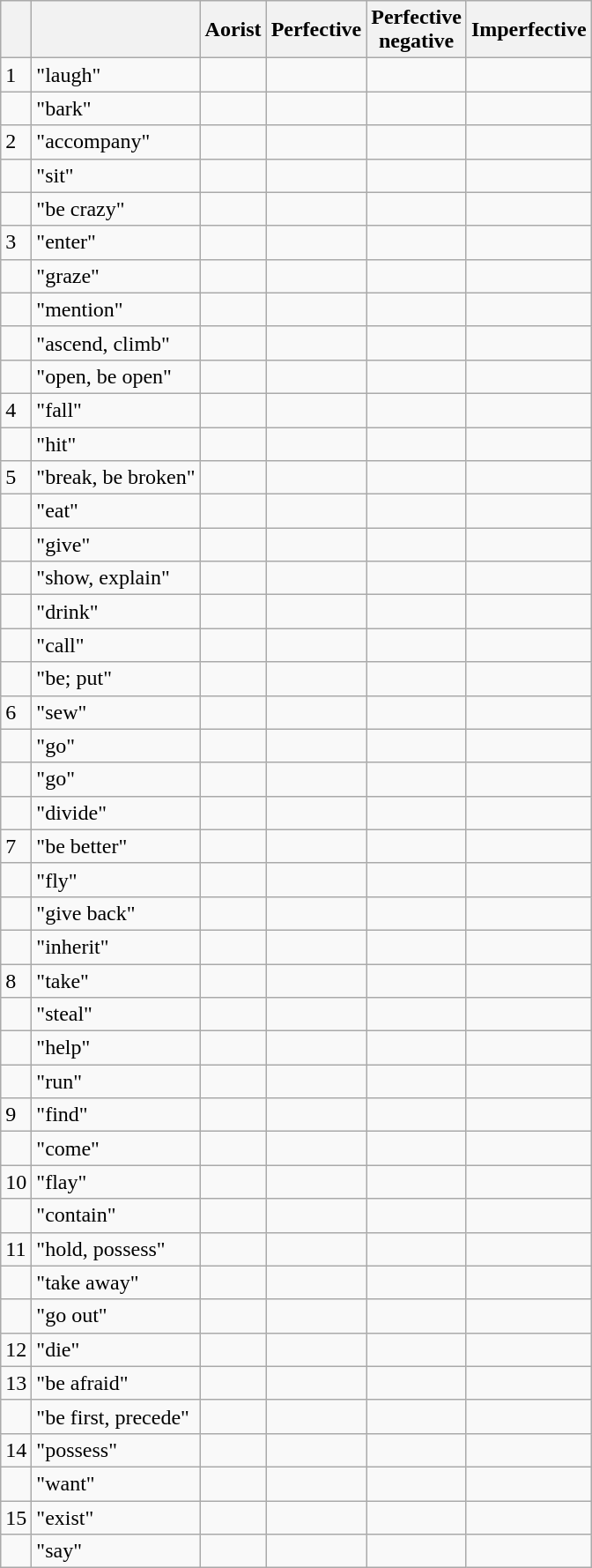<table class="wikitable" border="1">
<tr>
<th></th>
<th></th>
<th>Aorist</th>
<th>Perfective</th>
<th>Perfective<br>negative</th>
<th>Imperfective</th>
</tr>
<tr>
<td>1</td>
<td>"laugh"</td>
<td></td>
<td></td>
<td></td>
<td></td>
</tr>
<tr>
<td></td>
<td>"bark"</td>
<td></td>
<td></td>
<td></td>
<td></td>
</tr>
<tr>
<td>2</td>
<td>"accompany"</td>
<td></td>
<td></td>
<td></td>
<td></td>
</tr>
<tr>
<td></td>
<td>"sit"</td>
<td></td>
<td></td>
<td></td>
<td></td>
</tr>
<tr>
<td></td>
<td>"be crazy"</td>
<td></td>
<td></td>
<td></td>
<td></td>
</tr>
<tr>
<td>3</td>
<td>"enter"</td>
<td></td>
<td></td>
<td></td>
<td></td>
</tr>
<tr>
<td></td>
<td>"graze"</td>
<td></td>
<td></td>
<td></td>
<td></td>
</tr>
<tr>
<td></td>
<td>"mention"</td>
<td></td>
<td></td>
<td></td>
<td></td>
</tr>
<tr>
<td></td>
<td>"ascend, climb"</td>
<td></td>
<td></td>
<td></td>
<td></td>
</tr>
<tr>
<td></td>
<td>"open, be open"</td>
<td></td>
<td></td>
<td></td>
<td></td>
</tr>
<tr>
<td>4</td>
<td>"fall"</td>
<td></td>
<td></td>
<td></td>
<td></td>
</tr>
<tr>
<td></td>
<td>"hit"</td>
<td></td>
<td></td>
<td></td>
<td></td>
</tr>
<tr>
<td>5</td>
<td>"break, be broken"</td>
<td></td>
<td></td>
<td></td>
<td></td>
</tr>
<tr>
<td></td>
<td>"eat"</td>
<td></td>
<td></td>
<td></td>
<td></td>
</tr>
<tr>
<td></td>
<td>"give"</td>
<td></td>
<td></td>
<td></td>
<td></td>
</tr>
<tr>
<td></td>
<td>"show, explain"</td>
<td></td>
<td></td>
<td></td>
<td></td>
</tr>
<tr>
<td></td>
<td>"drink"</td>
<td></td>
<td></td>
<td></td>
<td></td>
</tr>
<tr>
<td></td>
<td>"call"</td>
<td></td>
<td></td>
<td></td>
<td></td>
</tr>
<tr>
<td></td>
<td>"be; put"</td>
<td></td>
<td></td>
<td></td>
<td></td>
</tr>
<tr>
<td>6</td>
<td>"sew"</td>
<td></td>
<td></td>
<td></td>
<td></td>
</tr>
<tr>
<td></td>
<td>"go"</td>
<td></td>
<td></td>
<td></td>
<td></td>
</tr>
<tr>
<td></td>
<td>"go"</td>
<td></td>
<td></td>
<td></td>
<td></td>
</tr>
<tr>
<td></td>
<td>"divide"</td>
<td></td>
<td></td>
<td></td>
<td></td>
</tr>
<tr>
<td>7</td>
<td>"be better"</td>
<td></td>
<td></td>
<td></td>
<td></td>
</tr>
<tr>
<td></td>
<td>"fly"</td>
<td></td>
<td></td>
<td></td>
<td></td>
</tr>
<tr>
<td></td>
<td>"give back"</td>
<td></td>
<td></td>
<td></td>
<td></td>
</tr>
<tr>
<td></td>
<td>"inherit"</td>
<td></td>
<td></td>
<td></td>
<td></td>
</tr>
<tr>
<td>8</td>
<td>"take"</td>
<td></td>
<td></td>
<td></td>
<td></td>
</tr>
<tr>
<td></td>
<td>"steal"</td>
<td></td>
<td></td>
<td></td>
<td></td>
</tr>
<tr>
<td></td>
<td>"help"</td>
<td></td>
<td></td>
<td></td>
<td></td>
</tr>
<tr>
<td></td>
<td>"run"</td>
<td></td>
<td></td>
<td></td>
<td></td>
</tr>
<tr>
<td>9</td>
<td>"find"</td>
<td></td>
<td></td>
<td></td>
<td></td>
</tr>
<tr>
<td></td>
<td>"come"</td>
<td></td>
<td></td>
<td></td>
<td></td>
</tr>
<tr>
<td>10</td>
<td>"flay"</td>
<td></td>
<td></td>
<td></td>
<td></td>
</tr>
<tr>
<td></td>
<td>"contain"</td>
<td></td>
<td></td>
<td></td>
<td></td>
</tr>
<tr>
<td>11</td>
<td>"hold, possess"</td>
<td></td>
<td></td>
<td></td>
<td></td>
</tr>
<tr>
<td></td>
<td>"take away"</td>
<td></td>
<td></td>
<td></td>
<td></td>
</tr>
<tr>
<td></td>
<td>"go out"</td>
<td></td>
<td></td>
<td></td>
<td></td>
</tr>
<tr>
<td>12</td>
<td>"die"</td>
<td></td>
<td></td>
<td></td>
<td></td>
</tr>
<tr>
<td>13</td>
<td>"be afraid"</td>
<td></td>
<td></td>
<td></td>
<td></td>
</tr>
<tr>
<td></td>
<td>"be first, precede"</td>
<td></td>
<td></td>
<td></td>
<td></td>
</tr>
<tr>
<td>14</td>
<td>"possess"</td>
<td></td>
<td></td>
<td></td>
<td></td>
</tr>
<tr>
<td></td>
<td>"want"</td>
<td></td>
<td></td>
<td></td>
<td></td>
</tr>
<tr>
<td>15</td>
<td>"exist"</td>
<td></td>
<td></td>
<td></td>
<td></td>
</tr>
<tr>
<td></td>
<td>"say"</td>
<td></td>
<td></td>
<td></td>
<td></td>
</tr>
</table>
